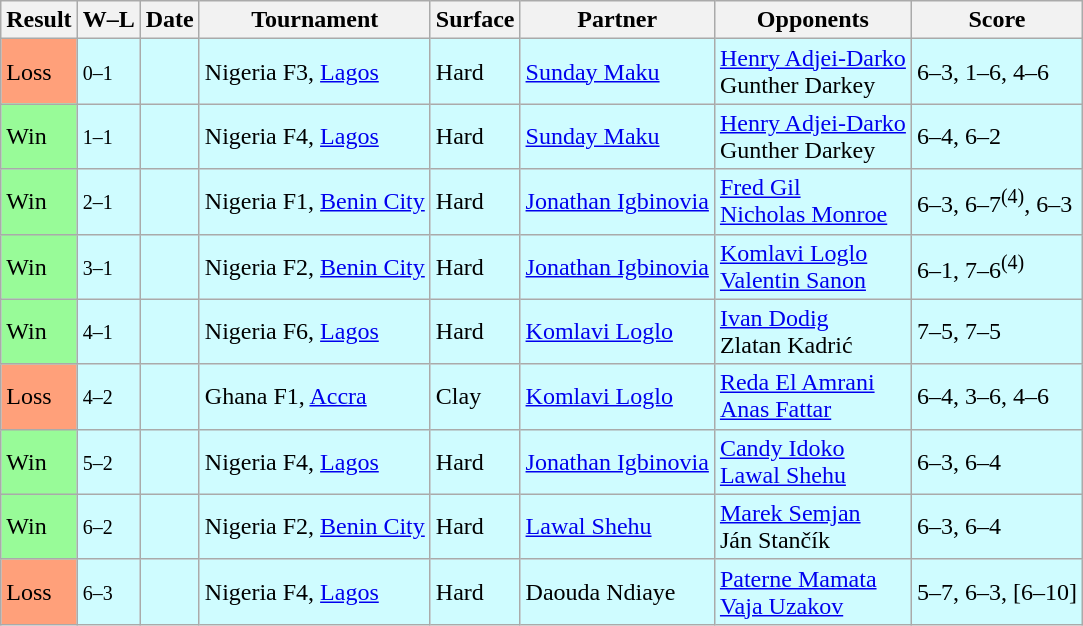<table class="sortable wikitable">
<tr>
<th>Result</th>
<th class="unsortable">W–L</th>
<th>Date</th>
<th>Tournament</th>
<th>Surface</th>
<th>Partner</th>
<th>Opponents</th>
<th class="unsortable">Score</th>
</tr>
<tr style="background:#cffcff;">
<td style="background:#ffa07a;">Loss</td>
<td><small>0–1</small></td>
<td></td>
<td>Nigeria F3, <a href='#'>Lagos</a></td>
<td>Hard</td>
<td> <a href='#'>Sunday Maku</a></td>
<td> <a href='#'>Henry Adjei-Darko</a> <br>  Gunther Darkey</td>
<td>6–3, 1–6, 4–6</td>
</tr>
<tr style="background:#cffcff;">
<td style="background:#98fb98;">Win</td>
<td><small>1–1</small></td>
<td></td>
<td>Nigeria F4, <a href='#'>Lagos</a></td>
<td>Hard</td>
<td> <a href='#'>Sunday Maku</a></td>
<td> <a href='#'>Henry Adjei-Darko</a> <br>  Gunther Darkey</td>
<td>6–4, 6–2</td>
</tr>
<tr style="background:#cffcff;">
<td style="background:#98fb98;">Win</td>
<td><small>2–1</small></td>
<td></td>
<td>Nigeria F1, <a href='#'>Benin City</a></td>
<td>Hard</td>
<td> <a href='#'>Jonathan Igbinovia</a></td>
<td> <a href='#'>Fred Gil</a> <br>  <a href='#'>Nicholas Monroe</a></td>
<td>6–3, 6–7<sup>(4)</sup>, 6–3</td>
</tr>
<tr style="background:#cffcff;">
<td style="background:#98fb98;">Win</td>
<td><small>3–1</small></td>
<td></td>
<td>Nigeria F2, <a href='#'>Benin City</a></td>
<td>Hard</td>
<td> <a href='#'>Jonathan Igbinovia</a></td>
<td> <a href='#'>Komlavi Loglo</a> <br>  <a href='#'>Valentin Sanon</a></td>
<td>6–1, 7–6<sup>(4)</sup></td>
</tr>
<tr style="background:#cffcff;">
<td style="background:#98fb98;">Win</td>
<td><small>4–1</small></td>
<td></td>
<td>Nigeria F6, <a href='#'>Lagos</a></td>
<td>Hard</td>
<td> <a href='#'>Komlavi Loglo</a></td>
<td> <a href='#'>Ivan Dodig</a> <br>  Zlatan Kadrić</td>
<td>7–5, 7–5</td>
</tr>
<tr style="background:#cffcff;">
<td style="background:#ffa07a;">Loss</td>
<td><small>4–2</small></td>
<td></td>
<td>Ghana F1, <a href='#'>Accra</a></td>
<td>Clay</td>
<td> <a href='#'>Komlavi Loglo</a></td>
<td> <a href='#'>Reda El Amrani</a> <br>  <a href='#'>Anas Fattar</a></td>
<td>6–4, 3–6, 4–6</td>
</tr>
<tr style="background:#cffcff;">
<td style="background:#98fb98;">Win</td>
<td><small>5–2</small></td>
<td></td>
<td>Nigeria F4, <a href='#'>Lagos</a></td>
<td>Hard</td>
<td> <a href='#'>Jonathan Igbinovia</a></td>
<td> <a href='#'>Candy Idoko</a> <br>  <a href='#'>Lawal Shehu</a></td>
<td>6–3, 6–4</td>
</tr>
<tr style="background:#cffcff;">
<td style="background:#98fb98;">Win</td>
<td><small>6–2</small></td>
<td></td>
<td>Nigeria F2, <a href='#'>Benin City</a></td>
<td>Hard</td>
<td> <a href='#'>Lawal Shehu</a></td>
<td> <a href='#'>Marek Semjan</a> <br>  Ján Stančík</td>
<td>6–3, 6–4</td>
</tr>
<tr style="background:#cffcff;">
<td style="background:#ffa07a;">Loss</td>
<td><small>6–3</small></td>
<td></td>
<td>Nigeria F4, <a href='#'>Lagos</a></td>
<td>Hard</td>
<td> Daouda Ndiaye</td>
<td> <a href='#'>Paterne Mamata</a> <br>  <a href='#'>Vaja Uzakov</a></td>
<td>5–7, 6–3, [6–10]</td>
</tr>
</table>
